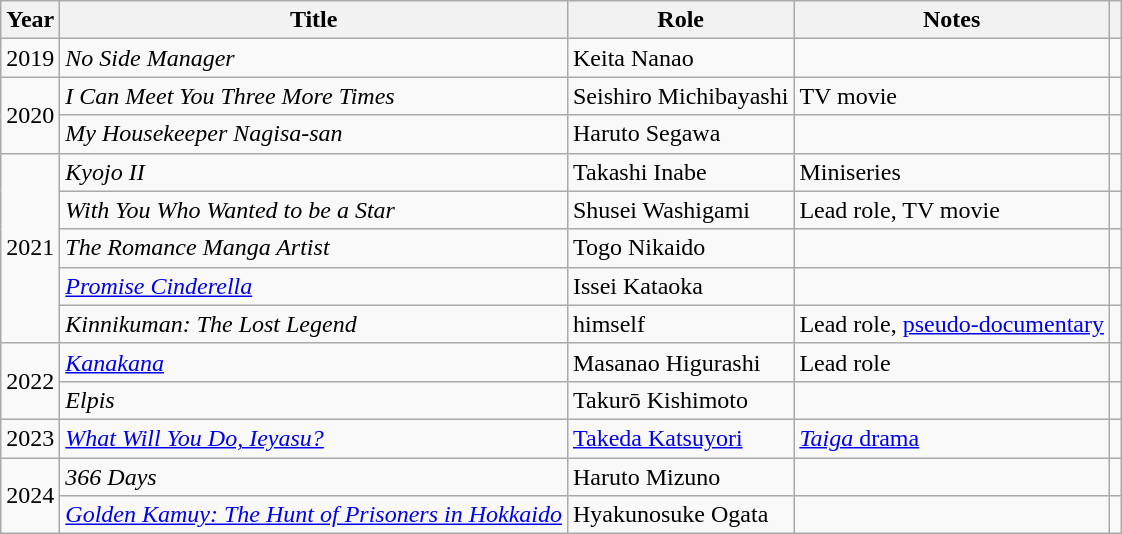<table class="wikitable plainrowheader">
<tr>
<th scope="col">Year</th>
<th scope="col">Title</th>
<th scope="col">Role</th>
<th scope="col">Notes</th>
<th scope="col"></th>
</tr>
<tr>
<td>2019</td>
<td><em>No Side Manager</em></td>
<td>Keita Nanao</td>
<td></td>
<td></td>
</tr>
<tr>
<td rowspan="2">2020</td>
<td><em>I Can Meet You Three More Times</em></td>
<td>Seishiro Michibayashi</td>
<td>TV movie</td>
<td></td>
</tr>
<tr>
<td><em>My Housekeeper Nagisa-san</em></td>
<td>Haruto Segawa</td>
<td></td>
<td></td>
</tr>
<tr>
<td rowspan="5">2021</td>
<td><em>Kyojo II</em></td>
<td>Takashi Inabe</td>
<td>Miniseries</td>
<td></td>
</tr>
<tr>
<td><em>With You Who Wanted to be a Star</em></td>
<td>Shusei Washigami</td>
<td>Lead role, TV movie</td>
<td></td>
</tr>
<tr>
<td><em>The Romance Manga Artist</em></td>
<td>Togo Nikaido</td>
<td></td>
<td></td>
</tr>
<tr>
<td><em><a href='#'>Promise Cinderella</a></em></td>
<td>Issei Kataoka</td>
<td></td>
<td></td>
</tr>
<tr>
<td><em>Kinnikuman: The Lost Legend</em></td>
<td>himself</td>
<td>Lead role, <a href='#'>pseudo-documentary</a></td>
<td></td>
</tr>
<tr>
<td rowspan=2>2022</td>
<td><em><a href='#'>Kanakana</a></em></td>
<td>Masanao Higurashi</td>
<td>Lead role</td>
<td></td>
</tr>
<tr>
<td><em>Elpis</em></td>
<td>Takurō Kishimoto</td>
<td></td>
<td></td>
</tr>
<tr>
<td>2023</td>
<td><em><a href='#'>What Will You Do, Ieyasu?</a></em></td>
<td><a href='#'>Takeda Katsuyori</a></td>
<td><a href='#'><em>Taiga</em> drama</a></td>
<td></td>
</tr>
<tr>
<td rowspan=2>2024</td>
<td><em>366 Days</em></td>
<td>Haruto Mizuno</td>
<td></td>
<td></td>
</tr>
<tr>
<td><em><a href='#'>Golden Kamuy: The Hunt of Prisoners in Hokkaido</a></em></td>
<td>Hyakunosuke Ogata</td>
<td></td>
<td></td>
</tr>
</table>
